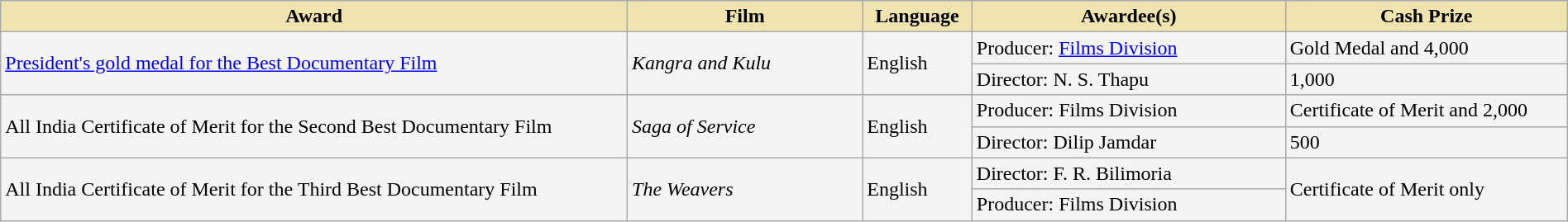<table class="wikitable sortable" style="width:100%">
<tr>
<th style="background-color:#EFE4B0;width:40%;">Award</th>
<th style="background-color:#EFE4B0;width:15%;">Film</th>
<th style="background-color:#EFE4B0;width:7%;">Language</th>
<th style="background-color:#EFE4B0;width:20%;">Awardee(s)</th>
<th style="background-color:#EFE4B0;width:18%;">Cash Prize</th>
</tr>
<tr style="background-color:#F4F4F4">
<td rowspan="2"><a href='#'>President's gold medal for the Best Documentary Film</a></td>
<td rowspan="2"><em>Kangra and Kulu</em></td>
<td rowspan="2">English</td>
<td>Producer: <a href='#'>Films Division</a></td>
<td>Gold Medal and 4,000</td>
</tr>
<tr style="background-color:#F4F4F4">
<td>Director: N. S. Thapu</td>
<td>1,000</td>
</tr>
<tr style="background-color:#F4F4F4">
<td rowspan="2">All India Certificate of Merit for the Second Best Documentary Film</td>
<td rowspan="2"><em>Saga of Service</em></td>
<td rowspan="2">English</td>
<td>Producer: Films Division</td>
<td>Certificate of Merit and 2,000</td>
</tr>
<tr style="background-color:#F4F4F4">
<td>Director: Dilip Jamdar</td>
<td>500</td>
</tr>
<tr style="background-color:#F4F4F4">
<td rowspan="2">All India Certificate of Merit for the Third Best Documentary Film</td>
<td rowspan="2"><em>The Weavers</em></td>
<td rowspan="2">English</td>
<td>Director: F. R. Bilimoria</td>
<td rowspan="2">Certificate of Merit only</td>
</tr>
<tr style="background-color:#F4F4F4">
<td>Producer: Films Division</td>
</tr>
</table>
